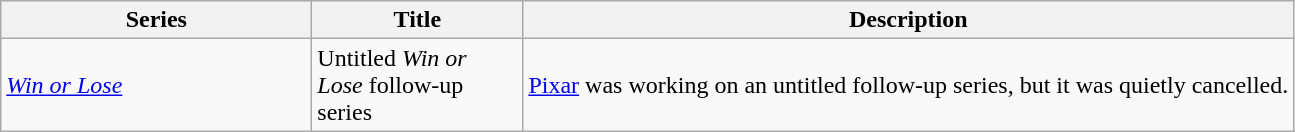<table class="wikitable">
<tr>
<th style="width:150pt;">Series</th>
<th style="width:100pt;">Title</th>
<th>Description</th>
</tr>
<tr>
<td><a href='#'><em>Win or Lose</em></a></td>
<td>Untitled <em>Win or Lose</em> follow-up series</td>
<td><a href='#'>Pixar</a> was working on an untitled follow-up series, but it was quietly cancelled.</td>
</tr>
</table>
